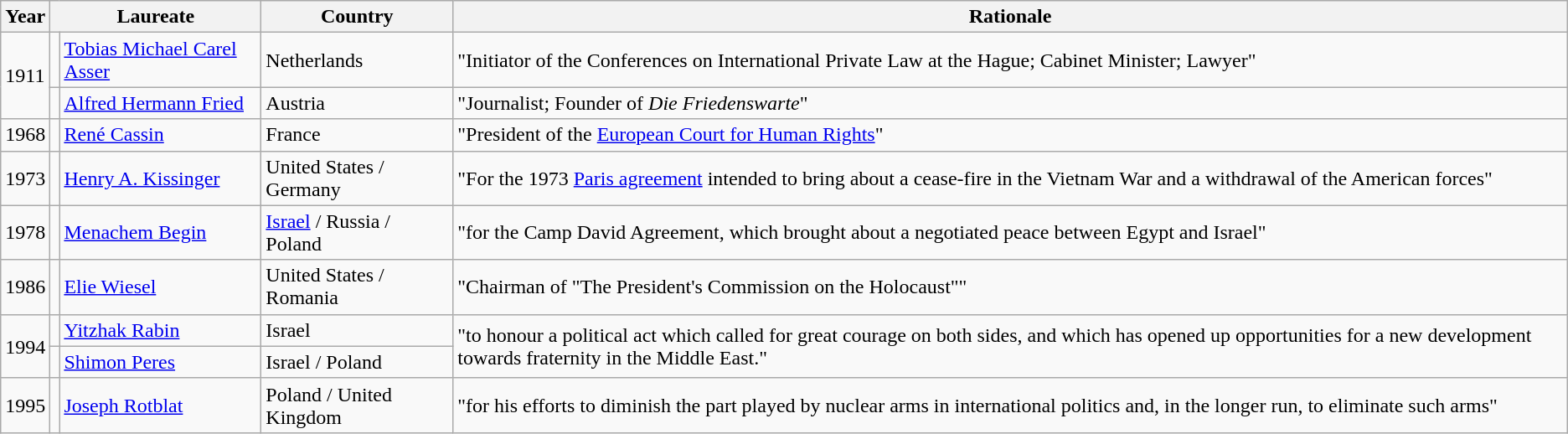<table class = "wikitable sortable">
<tr>
<th>Year</th>
<th colspan = "2">Laureate</th>
<th>Country</th>
<th>Rationale</th>
</tr>
<tr>
<td rowspan = "2">1911</td>
<td></td>
<td><a href='#'>Tobias Michael Carel Asser</a></td>
<td>Netherlands</td>
<td>"Initiator of the Conferences on International Private Law at the Hague; Cabinet Minister; Lawyer"</td>
</tr>
<tr>
<td></td>
<td><a href='#'>Alfred Hermann Fried</a></td>
<td>Austria</td>
<td>"Journalist; Founder of <em>Die Friedenswarte</em>"</td>
</tr>
<tr>
<td>1968</td>
<td></td>
<td><a href='#'>René Cassin</a></td>
<td>France</td>
<td>"President of the <a href='#'>European Court for Human Rights</a>"</td>
</tr>
<tr>
<td>1973</td>
<td></td>
<td><a href='#'>Henry A. Kissinger</a></td>
<td>United States / Germany</td>
<td>"For the 1973 <a href='#'>Paris agreement</a> intended to bring about a cease-fire in the Vietnam War and a withdrawal of the American forces"</td>
</tr>
<tr>
<td>1978</td>
<td></td>
<td><a href='#'>Menachem Begin</a></td>
<td><a href='#'>Israel</a> / Russia / Poland</td>
<td>"for the Camp David Agreement, which brought about a negotiated peace between Egypt and Israel"</td>
</tr>
<tr>
<td>1986</td>
<td></td>
<td><a href='#'>Elie Wiesel</a></td>
<td>United States / Romania</td>
<td>"Chairman of "The President's Commission on the Holocaust""</td>
</tr>
<tr>
<td rowspan = "2">1994</td>
<td></td>
<td><a href='#'>Yitzhak Rabin</a></td>
<td>Israel</td>
<td rowspan = "2">"to honour a political act which called for great courage on both sides, and which has opened up opportunities for a new development towards fraternity in the Middle East."</td>
</tr>
<tr>
<td></td>
<td><a href='#'>Shimon Peres</a></td>
<td>Israel / Poland</td>
</tr>
<tr>
<td>1995</td>
<td></td>
<td><a href='#'>Joseph Rotblat</a></td>
<td>Poland / United Kingdom</td>
<td>"for his efforts to diminish the part played by nuclear arms in international politics and, in the longer run, to eliminate such arms"</td>
</tr>
</table>
